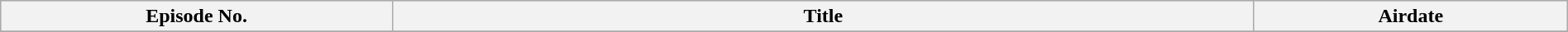<table class="wikitable plainrowheaders" width="100%">
<tr bgcolor=#CCCCCC>
<th width="25%">Episode No.</th>
<th width="55%">Title</th>
<th width="55%">Airdate</th>
</tr>
<tr>
</tr>
</table>
